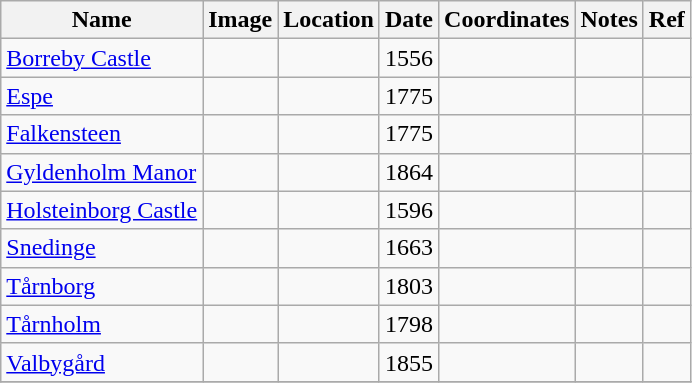<table class="wikitable sortable">
<tr>
<th>Name</th>
<th>Image</th>
<th>Location</th>
<th>Date</th>
<th>Coordinates</th>
<th>Notes</th>
<th>Ref</th>
</tr>
<tr>
<td><a href='#'>Borreby Castle</a></td>
<td></td>
<td></td>
<td>1556</td>
<td></td>
<td></td>
<td></td>
</tr>
<tr>
<td><a href='#'>Espe</a></td>
<td></td>
<td></td>
<td>1775</td>
<td></td>
<td></td>
<td></td>
</tr>
<tr>
<td><a href='#'>Falkensteen</a></td>
<td></td>
<td></td>
<td>1775</td>
<td></td>
<td></td>
<td></td>
</tr>
<tr>
<td><a href='#'>Gyldenholm Manor</a></td>
<td></td>
<td></td>
<td>1864</td>
<td></td>
<td></td>
<td></td>
</tr>
<tr>
<td><a href='#'>Holsteinborg Castle</a></td>
<td></td>
<td></td>
<td>1596</td>
<td></td>
<td></td>
<td></td>
</tr>
<tr>
<td><a href='#'>Snedinge</a></td>
<td></td>
<td></td>
<td>1663</td>
<td></td>
<td></td>
<td></td>
</tr>
<tr>
<td><a href='#'>Tårnborg</a></td>
<td></td>
<td></td>
<td>1803</td>
<td></td>
<td></td>
<td></td>
</tr>
<tr>
<td><a href='#'>Tårnholm</a></td>
<td></td>
<td></td>
<td>1798</td>
<td></td>
<td></td>
<td></td>
</tr>
<tr>
<td><a href='#'>Valbygård</a></td>
<td></td>
<td></td>
<td>1855</td>
<td></td>
<td></td>
<td></td>
</tr>
<tr>
</tr>
</table>
